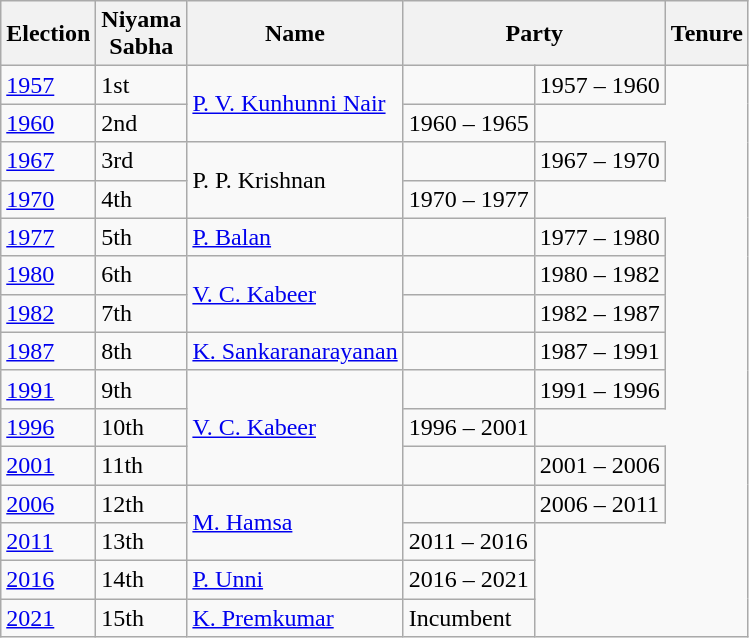<table class="wikitable sortable">
<tr>
<th>Election</th>
<th>Niyama<br>Sabha</th>
<th>Name</th>
<th colspan=2>Party</th>
<th>Tenure</th>
</tr>
<tr>
<td><a href='#'>1957</a></td>
<td>1st</td>
<td rowspan="2"><a href='#'>P. V. Kunhunni Nair</a></td>
<td></td>
<td>1957 – 1960</td>
</tr>
<tr>
<td><a href='#'>1960</a></td>
<td>2nd</td>
<td>1960 – 1965</td>
</tr>
<tr>
<td><a href='#'>1967</a></td>
<td>3rd</td>
<td rowspan="2">P. P. Krishnan</td>
<td></td>
<td>1967 – 1970</td>
</tr>
<tr>
<td><a href='#'>1970</a></td>
<td>4th</td>
<td>1970 – 1977</td>
</tr>
<tr>
<td><a href='#'>1977</a></td>
<td>5th</td>
<td><a href='#'>P. Balan</a></td>
<td></td>
<td>1977 – 1980</td>
</tr>
<tr>
<td><a href='#'>1980</a></td>
<td>6th</td>
<td rowspan="2"><a href='#'>V. C. Kabeer</a></td>
<td></td>
<td>1980 – 1982</td>
</tr>
<tr>
<td><a href='#'>1982</a></td>
<td>7th</td>
<td></td>
<td>1982 – 1987</td>
</tr>
<tr>
<td><a href='#'>1987</a></td>
<td>8th</td>
<td><a href='#'>K. Sankaranarayanan</a></td>
<td></td>
<td>1987 – 1991</td>
</tr>
<tr>
<td><a href='#'>1991</a></td>
<td>9th</td>
<td rowspan="3"><a href='#'>V. C. Kabeer</a></td>
<td></td>
<td>1991 – 1996</td>
</tr>
<tr>
<td><a href='#'>1996</a></td>
<td>10th</td>
<td>1996 – 2001</td>
</tr>
<tr>
<td><a href='#'>2001</a></td>
<td>11th</td>
<td></td>
<td>2001 – 2006</td>
</tr>
<tr>
<td><a href='#'>2006</a></td>
<td>12th</td>
<td rowspan="2"><a href='#'>M. Hamsa</a></td>
<td></td>
<td>2006 – 2011</td>
</tr>
<tr>
<td><a href='#'>2011</a></td>
<td>13th</td>
<td>2011 – 2016</td>
</tr>
<tr>
<td><a href='#'>2016</a></td>
<td>14th</td>
<td><a href='#'>P. Unni</a></td>
<td>2016 – 2021</td>
</tr>
<tr>
<td><a href='#'>2021</a></td>
<td>15th</td>
<td><a href='#'>K. Premkumar</a></td>
<td>Incumbent</td>
</tr>
</table>
